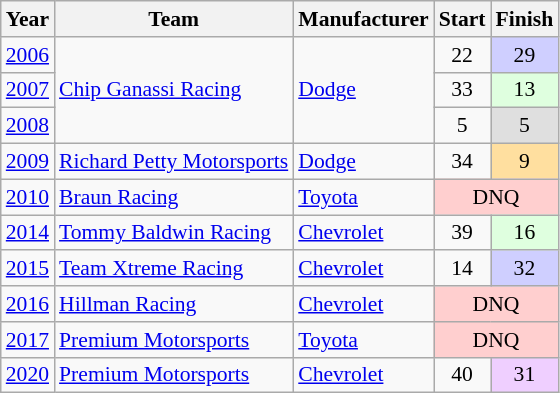<table class="wikitable" style="font-size: 90%;">
<tr>
<th>Year</th>
<th>Team</th>
<th>Manufacturer</th>
<th>Start</th>
<th>Finish</th>
</tr>
<tr>
<td><a href='#'>2006</a></td>
<td rowspan=3><a href='#'>Chip Ganassi Racing</a></td>
<td rowspan=3><a href='#'>Dodge</a></td>
<td align=center>22</td>
<td align=center style="background:#CFCFFF;">29</td>
</tr>
<tr>
<td><a href='#'>2007</a></td>
<td align=center>33</td>
<td align=center style="background:#dfffdf;">13</td>
</tr>
<tr>
<td><a href='#'>2008</a></td>
<td align=center>5</td>
<td align=center style="background:#DFDFDF;">5</td>
</tr>
<tr>
<td><a href='#'>2009</a></td>
<td><a href='#'>Richard Petty Motorsports</a></td>
<td><a href='#'>Dodge</a></td>
<td align=center>34</td>
<td align=center style="background:#FFDF9F;">9</td>
</tr>
<tr>
<td><a href='#'>2010</a></td>
<td><a href='#'>Braun Racing</a></td>
<td><a href='#'>Toyota</a></td>
<td colspan=2 align=center style="background:#FFCFCF;">DNQ</td>
</tr>
<tr>
<td><a href='#'>2014</a></td>
<td><a href='#'>Tommy Baldwin Racing</a></td>
<td><a href='#'>Chevrolet</a></td>
<td align=center>39</td>
<td align=center style="background:#DFFFDF;">16</td>
</tr>
<tr>
<td><a href='#'>2015</a></td>
<td><a href='#'>Team Xtreme Racing</a></td>
<td><a href='#'>Chevrolet</a></td>
<td align=center>14</td>
<td align=center style="background:#CFCFFF;">32</td>
</tr>
<tr>
<td><a href='#'>2016</a></td>
<td><a href='#'>Hillman Racing</a></td>
<td><a href='#'>Chevrolet</a></td>
<td colspan=2 align=center style="background:#FFCFCF;">DNQ</td>
</tr>
<tr>
<td><a href='#'>2017</a></td>
<td><a href='#'>Premium Motorsports</a></td>
<td><a href='#'>Toyota</a></td>
<td colspan=2 align=center style="background:#FFCFCF;">DNQ</td>
</tr>
<tr>
<td><a href='#'>2020</a></td>
<td><a href='#'>Premium Motorsports</a></td>
<td><a href='#'>Chevrolet</a></td>
<td align=center>40</td>
<td align=center style="background:#EFCFFF;">31</td>
</tr>
</table>
